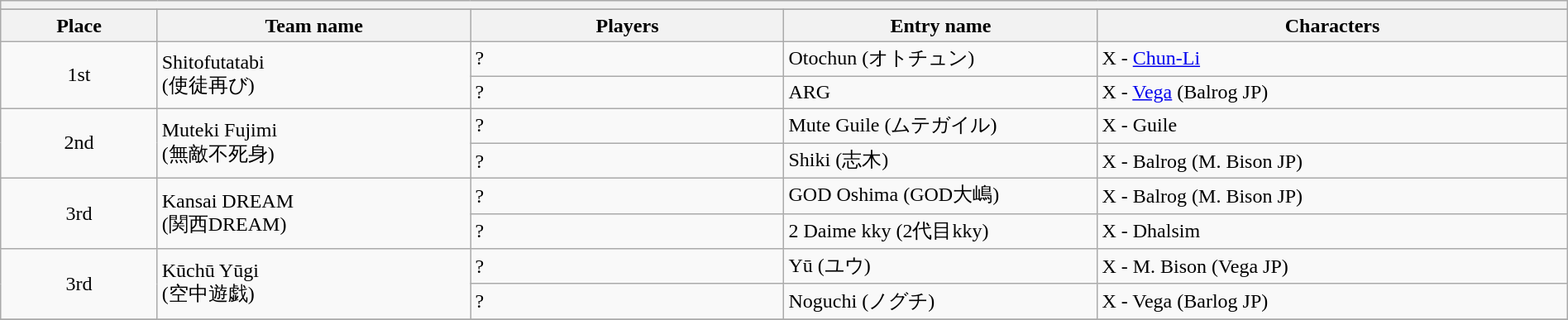<table class="wikitable" width=100%>
<tr>
<th colspan=5></th>
</tr>
<tr bgcolor="#dddddd">
</tr>
<tr>
<th width=10%>Place</th>
<th width=20%>Team name</th>
<th width=20%>Players</th>
<th width=20%>Entry name</th>
<th width=30%>Characters</th>
</tr>
<tr>
<td align=center rowspan="2">1st</td>
<td rowspan="2">Shitofutatabi<br>(使徒再び)</td>
<td>?</td>
<td>Otochun (オトチュン)</td>
<td>X - <a href='#'>Chun-Li</a></td>
</tr>
<tr>
<td>?</td>
<td>ARG</td>
<td>X - <a href='#'>Vega</a> (Balrog JP)</td>
</tr>
<tr>
<td align=center rowspan="2">2nd</td>
<td rowspan="2">Muteki Fujimi<br>(無敵不死身)</td>
<td>?</td>
<td>Mute Guile (ムテガイル)</td>
<td>X - Guile</td>
</tr>
<tr>
<td>?</td>
<td>Shiki (志木)</td>
<td>X - Balrog (M. Bison JP)</td>
</tr>
<tr>
<td align=center rowspan="2">3rd</td>
<td rowspan="2">Kansai DREAM<br>(関西DREAM)</td>
<td>?</td>
<td>GOD Oshima (GOD大嶋)</td>
<td>X - Balrog (M. Bison JP)</td>
</tr>
<tr>
<td>?</td>
<td>2 Daime kky (2代目kky)</td>
<td>X - Dhalsim</td>
</tr>
<tr>
<td align=center rowspan="2">3rd</td>
<td rowspan="2">Kūchū Yūgi<br>(空中遊戯)</td>
<td>?</td>
<td>Yū (ユウ)</td>
<td>X - M. Bison (Vega JP)</td>
</tr>
<tr>
<td>?</td>
<td>Noguchi (ノグチ)</td>
<td>X - Vega (Barlog JP)</td>
</tr>
<tr>
</tr>
</table>
